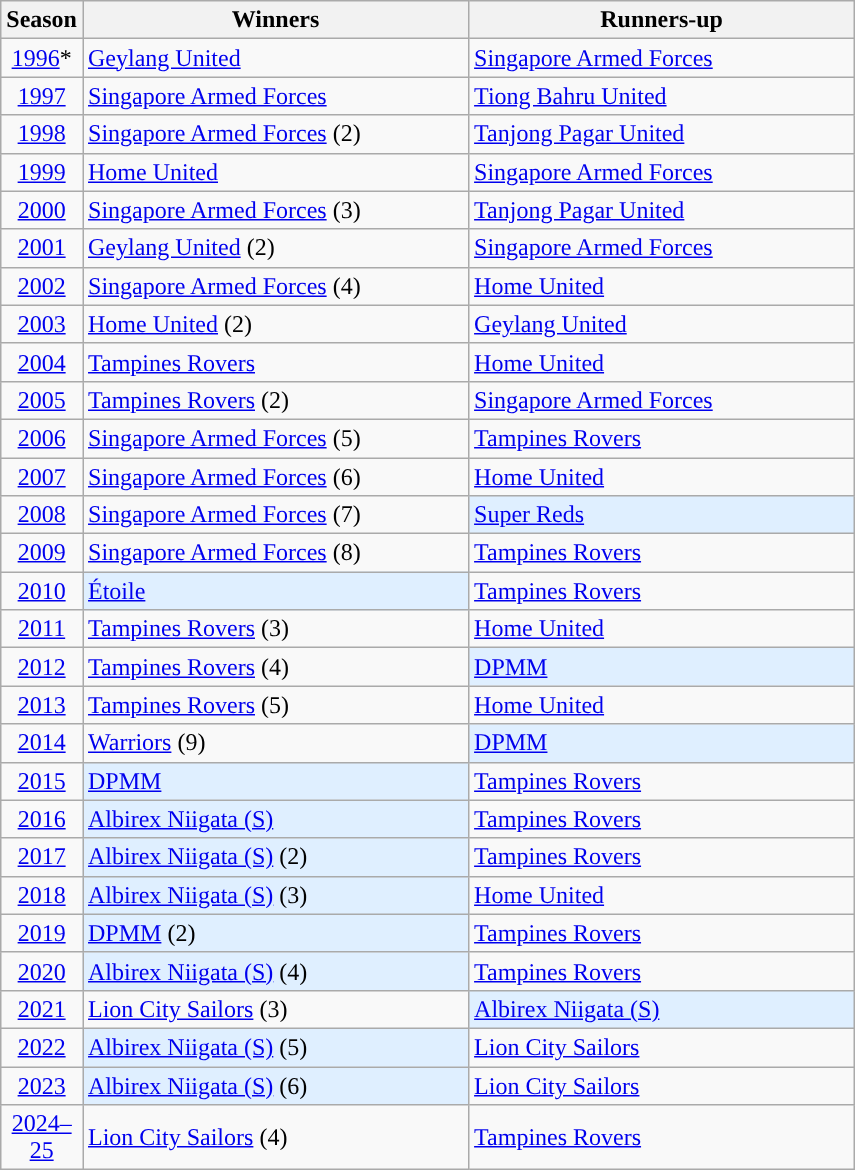<table class="wikitable" style="text-align:center">
<tr>
<th width='35'>Season</th>
<th style="width:250px;">Winners</th>
<th style="width:250px;">Runners-up</th>
</tr>
<tr>
<td><a href='#'>1996</a>*</td>
<td align='left'><a href='#'>Geylang United</a></td>
<td align='left'><a href='#'>Singapore Armed Forces</a></td>
</tr>
<tr>
<td><a href='#'>1997</a></td>
<td align='left'><a href='#'>Singapore Armed Forces</a></td>
<td align='left'><a href='#'>Tiong Bahru United</a></td>
</tr>
<tr>
<td><a href='#'>1998</a></td>
<td align='left'><a href='#'>Singapore Armed Forces</a> (2)</td>
<td align='left'><a href='#'>Tanjong Pagar United</a></td>
</tr>
<tr>
<td><a href='#'>1999</a></td>
<td align='left'><a href='#'>Home United</a></td>
<td align='left'><a href='#'>Singapore Armed Forces</a></td>
</tr>
<tr>
<td><a href='#'>2000</a></td>
<td align='left'><a href='#'>Singapore Armed Forces</a> (3)</td>
<td align='left'><a href='#'>Tanjong Pagar United</a></td>
</tr>
<tr>
<td><a href='#'>2001</a></td>
<td align='left'><a href='#'>Geylang United</a> (2)</td>
<td align='left'><a href='#'>Singapore Armed Forces</a></td>
</tr>
<tr>
<td><a href='#'>2002</a></td>
<td align='left'><a href='#'>Singapore Armed Forces</a> (4)</td>
<td align='left'><a href='#'>Home United</a></td>
</tr>
<tr>
<td><a href='#'>2003</a></td>
<td align='left'><a href='#'>Home United</a> (2)</td>
<td align='left'><a href='#'>Geylang United</a></td>
</tr>
<tr>
<td><a href='#'>2004</a></td>
<td align='left'><a href='#'>Tampines Rovers</a></td>
<td align='left'><a href='#'>Home United</a></td>
</tr>
<tr>
<td><a href='#'>2005</a></td>
<td align='left'><a href='#'>Tampines Rovers</a> (2)</td>
<td align='left'><a href='#'>Singapore Armed Forces</a></td>
</tr>
<tr>
<td><a href='#'>2006</a></td>
<td align='left'><a href='#'>Singapore Armed Forces</a> (5)</td>
<td align='left'><a href='#'>Tampines Rovers</a></td>
</tr>
<tr>
<td><a href='#'>2007</a></td>
<td align='left'><a href='#'>Singapore Armed Forces</a> (6)</td>
<td align='left'><a href='#'>Home United</a></td>
</tr>
<tr>
<td><a href='#'>2008</a></td>
<td align='left'><a href='#'>Singapore Armed Forces</a> (7)</td>
<td align='left' style="background:#dfefff"><a href='#'>Super Reds</a></td>
</tr>
<tr>
<td><a href='#'>2009</a></td>
<td align='left'><a href='#'>Singapore Armed Forces</a> (8)</td>
<td align='left'><a href='#'>Tampines Rovers</a></td>
</tr>
<tr>
<td><a href='#'>2010</a></td>
<td align='left' style="background:#dfefff"><a href='#'>Étoile</a></td>
<td align="left"><a href='#'>Tampines Rovers</a></td>
</tr>
<tr>
<td><a href='#'>2011</a></td>
<td align='left'><a href='#'>Tampines Rovers</a> (3)</td>
<td align='left'><a href='#'>Home United</a></td>
</tr>
<tr>
<td><a href='#'>2012</a></td>
<td align='left'><a href='#'>Tampines Rovers</a> (4)</td>
<td align='left' style="background:#dfefff"><a href='#'>DPMM</a></td>
</tr>
<tr>
<td><a href='#'>2013</a></td>
<td align='left'><a href='#'>Tampines Rovers</a> (5)</td>
<td align='left'><a href='#'>Home United</a></td>
</tr>
<tr>
<td><a href='#'>2014</a></td>
<td align='left'><a href='#'>Warriors</a> (9)</td>
<td align='left' style="background:#dfefff"><a href='#'>DPMM</a></td>
</tr>
<tr>
<td><a href='#'>2015</a></td>
<td align='left' style="background:#dfefff"><a href='#'>DPMM</a></td>
<td align="left"><a href='#'>Tampines Rovers</a></td>
</tr>
<tr>
<td><a href='#'>2016</a></td>
<td align='left' style="background:#dfefff"><a href='#'>Albirex Niigata (S)</a></td>
<td align="left"><a href='#'>Tampines Rovers</a></td>
</tr>
<tr>
<td><a href='#'>2017</a></td>
<td align='left' style="background:#dfefff"><a href='#'>Albirex Niigata (S)</a> (2)</td>
<td align="left"><a href='#'>Tampines Rovers</a></td>
</tr>
<tr>
<td><a href='#'>2018</a></td>
<td align='left' style="background:#dfefff"><a href='#'>Albirex Niigata (S)</a> (3)</td>
<td align="left"><a href='#'>Home United</a></td>
</tr>
<tr>
<td><a href='#'>2019</a></td>
<td align='left' style="background:#dfefff"><a href='#'>DPMM</a> (2)</td>
<td align="left"><a href='#'>Tampines Rovers</a></td>
</tr>
<tr>
<td><a href='#'>2020</a></td>
<td align='left' style="background:#dfefff"><a href='#'>Albirex Niigata (S)</a> (4)</td>
<td align="left"><a href='#'>Tampines Rovers</a></td>
</tr>
<tr>
<td><a href='#'>2021</a></td>
<td align='left'><a href='#'>Lion City Sailors</a> (3)</td>
<td align="left" style="background:#dfefff"><a href='#'>Albirex Niigata (S)</a></td>
</tr>
<tr>
<td><a href='#'>2022</a></td>
<td align='left' style="background:#dfefff"><a href='#'>Albirex Niigata (S)</a> (5)</td>
<td align="left"><a href='#'>Lion City Sailors</a></td>
</tr>
<tr>
<td><a href='#'>2023</a></td>
<td align='left' style="background:#dfefff"><a href='#'>Albirex Niigata (S)</a> (6)</td>
<td align="left"><a href='#'>Lion City Sailors</a></td>
</tr>
<tr>
<td><a href='#'>2024–25</a></td>
<td align="left"><a href='#'>Lion City Sailors</a> (4)</td>
<td align="left"><a href='#'>Tampines Rovers</a></td>
</tr>
</table>
